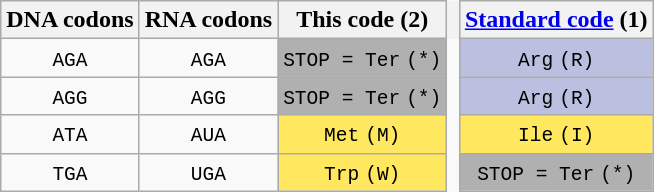<table class="wikitable" style="border: none; text-align: center;">
<tr>
<th>DNA codons</th>
<th>RNA codons</th>
<th>This code (2)</th>
<th style="border: none; width: 1px;"></th>
<th><a href='#'>Standard code</a> (1)</th>
</tr>
<tr>
<td><code>AGA</code></td>
<td><code>AGA</code></td>
<td style="background-color:#B0B0B0;"><code>STOP = Ter</code> <code>(*)</code></td>
<td style="border: none; width: 1px;"></td>
<td style="background-color:#bbbfe0;"><code>Arg</code> <code>(R)</code></td>
</tr>
<tr>
<td><code>AGG</code></td>
<td><code>AGG</code></td>
<td style="background-color:#B0B0B0;"><code>STOP = Ter</code> <code>(*)</code></td>
<td style="border: none; width: 1px;"></td>
<td style="background-color:#bbbfe0;"><code>Arg</code> <code>(R)</code></td>
</tr>
<tr>
<td><code>ATA</code></td>
<td><code>AUA</code></td>
<td style="background-color:#ffe75f;"><code>Met</code> <code>(M)</code></td>
<td style="border: none; width: 1px;"></td>
<td style="background-color:#ffe75f;"><code>Ile</code> <code>(I)</code></td>
</tr>
<tr>
<td><code>TGA</code></td>
<td><code>UGA</code></td>
<td style="background-color:#ffe75f;"><code>Trp</code> <code>(W)</code></td>
<td style="border: none; width: 1px;"></td>
<td style="background-color:#B0B0B0;"><code>STOP = Ter</code> <code>(*)</code></td>
</tr>
</table>
